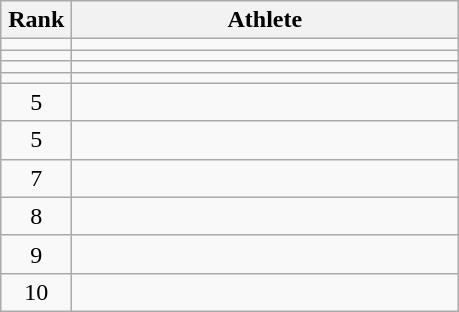<table class="wikitable" style="text-align: center;">
<tr>
<th width=40>Rank</th>
<th width=250>Athlete</th>
</tr>
<tr>
<td></td>
<td align=left></td>
</tr>
<tr>
<td></td>
<td align=left></td>
</tr>
<tr>
<td></td>
<td align=left></td>
</tr>
<tr>
<td></td>
<td align=left></td>
</tr>
<tr>
<td>5</td>
<td align=left></td>
</tr>
<tr>
<td>5</td>
<td align=left></td>
</tr>
<tr>
<td>7</td>
<td align=left></td>
</tr>
<tr>
<td>8</td>
<td align=left></td>
</tr>
<tr>
<td>9</td>
<td align=left></td>
</tr>
<tr>
<td>10</td>
<td align=left></td>
</tr>
</table>
